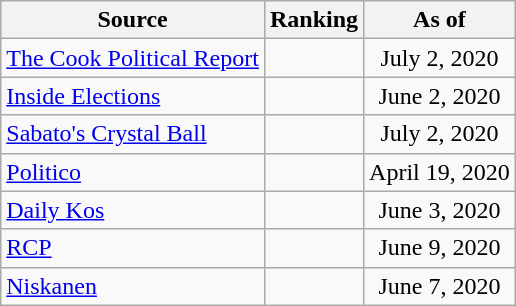<table class="wikitable" style="text-align:center">
<tr>
<th>Source</th>
<th>Ranking</th>
<th>As of</th>
</tr>
<tr>
<td align=left><a href='#'>The Cook Political Report</a></td>
<td></td>
<td>July 2, 2020</td>
</tr>
<tr>
<td align=left><a href='#'>Inside Elections</a></td>
<td></td>
<td>June 2, 2020</td>
</tr>
<tr>
<td align=left><a href='#'>Sabato's Crystal Ball</a></td>
<td></td>
<td>July 2, 2020</td>
</tr>
<tr>
<td align="left"><a href='#'>Politico</a></td>
<td></td>
<td>April 19, 2020</td>
</tr>
<tr>
<td align="left"><a href='#'>Daily Kos</a></td>
<td></td>
<td>June 3, 2020</td>
</tr>
<tr>
<td align="left"><a href='#'>RCP</a></td>
<td></td>
<td>June 9, 2020</td>
</tr>
<tr>
<td align="left"><a href='#'>Niskanen</a></td>
<td></td>
<td>June 7, 2020</td>
</tr>
</table>
